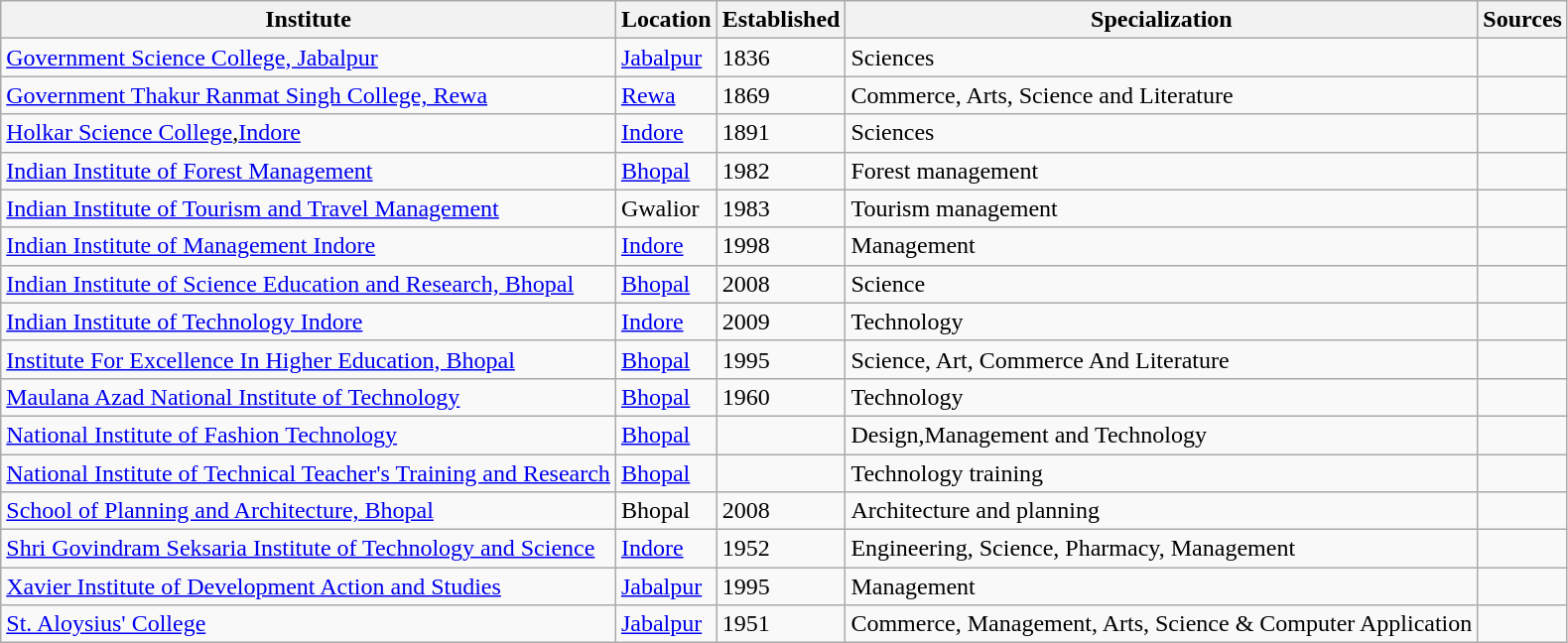<table class="wikitable sortable">
<tr>
<th>Institute</th>
<th>Location</th>
<th>Established</th>
<th>Specialization</th>
<th>Sources</th>
</tr>
<tr>
<td><a href='#'>Government Science College, Jabalpur</a></td>
<td><a href='#'>Jabalpur</a></td>
<td>1836</td>
<td>Sciences</td>
</tr>
<tr>
<td><a href='#'>Government Thakur Ranmat Singh College, Rewa</a></td>
<td><a href='#'>Rewa</a></td>
<td>1869</td>
<td>Commerce, Arts, Science and Literature</td>
<td></td>
</tr>
<tr>
<td><a href='#'>Holkar Science College</a>,<a href='#'>Indore</a></td>
<td><a href='#'>Indore</a></td>
<td>1891</td>
<td>Sciences</td>
</tr>
<tr>
<td><a href='#'>Indian Institute of Forest Management</a></td>
<td><a href='#'>Bhopal</a></td>
<td>1982</td>
<td>Forest management</td>
<td></td>
</tr>
<tr>
<td><a href='#'>Indian Institute of Tourism and Travel Management</a></td>
<td>Gwalior</td>
<td>1983</td>
<td>Tourism management</td>
<td></td>
</tr>
<tr>
<td><a href='#'>Indian Institute of Management Indore</a></td>
<td><a href='#'>Indore</a></td>
<td>1998</td>
<td>Management</td>
<td></td>
</tr>
<tr>
<td><a href='#'>Indian Institute of Science Education and Research, Bhopal</a></td>
<td><a href='#'>Bhopal</a></td>
<td>2008</td>
<td>Science</td>
<td></td>
</tr>
<tr>
<td><a href='#'>Indian Institute of Technology Indore</a></td>
<td><a href='#'>Indore</a></td>
<td>2009</td>
<td>Technology</td>
<td></td>
</tr>
<tr>
<td><a href='#'>Institute For Excellence In Higher Education, Bhopal</a></td>
<td><a href='#'>Bhopal</a></td>
<td>1995</td>
<td>Science, Art, Commerce And Literature</td>
</tr>
<tr>
<td><a href='#'>Maulana Azad National Institute of Technology</a></td>
<td><a href='#'>Bhopal</a></td>
<td>1960</td>
<td>Technology</td>
<td></td>
</tr>
<tr>
<td><a href='#'>National Institute of Fashion Technology</a></td>
<td><a href='#'>Bhopal</a></td>
<td></td>
<td>Design,Management and Technology</td>
</tr>
<tr>
<td><a href='#'>National Institute of Technical Teacher's Training and Research</a></td>
<td><a href='#'>Bhopal</a></td>
<td></td>
<td>Technology training</td>
<td></td>
</tr>
<tr>
<td><a href='#'>School of Planning and Architecture, Bhopal</a></td>
<td>Bhopal</td>
<td>2008</td>
<td>Architecture and planning</td>
<td></td>
</tr>
<tr>
<td><a href='#'>Shri Govindram Seksaria Institute of Technology and Science</a></td>
<td><a href='#'>Indore</a></td>
<td>1952</td>
<td>Engineering, Science, Pharmacy, Management</td>
<td></td>
</tr>
<tr>
<td><a href='#'>Xavier Institute of Development Action and Studies</a></td>
<td><a href='#'>Jabalpur</a></td>
<td>1995</td>
<td>Management</td>
<td></td>
</tr>
<tr>
<td><a href='#'>St. Aloysius' College</a></td>
<td><a href='#'>Jabalpur</a></td>
<td>1951</td>
<td>Commerce, Management, Arts, Science & Computer Application</td>
<td></td>
</tr>
</table>
